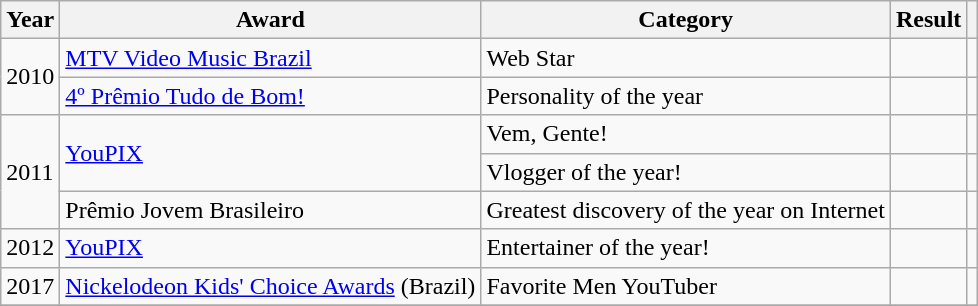<table class="wikitable sortable plainrowheaders">
<tr>
<th scope="col">Year</th>
<th scope="col">Award</th>
<th scope="col">Category</th>
<th scope="col">Result</th>
<th scope="col" class="unsortable"></th>
</tr>
<tr>
<td rowspan="2">2010</td>
<td><a href='#'>MTV Video Music Brazil</a></td>
<td>Web Star</td>
<td></td>
<td></td>
</tr>
<tr>
<td><a href='#'>4º Prêmio Tudo de Bom!</a></td>
<td>Personality of the year</td>
<td></td>
<td></td>
</tr>
<tr>
<td rowspan="3">2011</td>
<td rowspan="2"><a href='#'>YouPIX</a></td>
<td>Vem, Gente!</td>
<td></td>
<td></td>
</tr>
<tr>
<td>Vlogger of the year!</td>
<td></td>
<td></td>
</tr>
<tr>
<td>Prêmio Jovem Brasileiro</td>
<td>Greatest discovery of the year on Internet</td>
<td></td>
<td></td>
</tr>
<tr>
<td>2012</td>
<td><a href='#'>YouPIX</a></td>
<td>Entertainer of the year!</td>
<td></td>
<td></td>
</tr>
<tr>
<td>2017</td>
<td><a href='#'>Nickelodeon Kids' Choice Awards</a> (Brazil)</td>
<td>Favorite Men YouTuber</td>
<td></td>
<td></td>
</tr>
<tr>
</tr>
</table>
